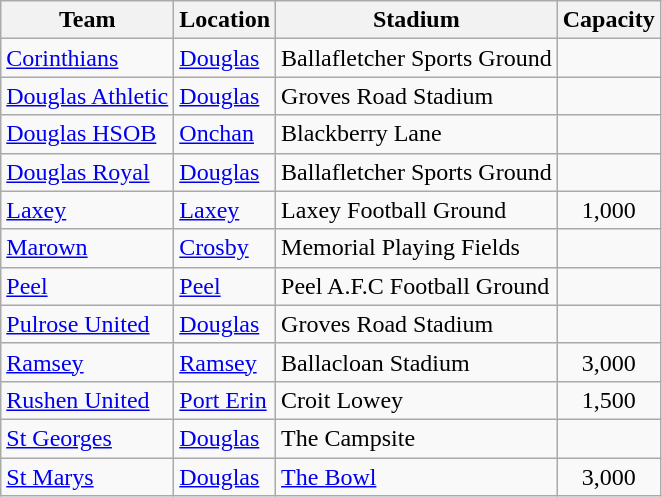<table class="wikitable sortable">
<tr>
<th>Team</th>
<th>Location</th>
<th>Stadium</th>
<th>Capacity</th>
</tr>
<tr>
<td><a href='#'>Corinthians</a></td>
<td><a href='#'>Douglas</a></td>
<td>Ballafletcher Sports Ground</td>
<td style="text-align:center;"></td>
</tr>
<tr>
<td><a href='#'>Douglas Athletic</a></td>
<td><a href='#'>Douglas</a></td>
<td>Groves Road Stadium</td>
<td style="text-align:center;"></td>
</tr>
<tr>
<td><a href='#'>Douglas HSOB</a></td>
<td><a href='#'>Onchan</a></td>
<td>Blackberry Lane</td>
<td style="text-align:center;"></td>
</tr>
<tr>
<td><a href='#'>Douglas Royal</a></td>
<td><a href='#'>Douglas</a></td>
<td>Ballafletcher Sports Ground</td>
<td style="text-align:center;"></td>
</tr>
<tr>
<td><a href='#'>Laxey</a></td>
<td><a href='#'>Laxey</a></td>
<td>Laxey Football Ground</td>
<td style="text-align:center;">1,000</td>
</tr>
<tr>
<td><a href='#'>Marown</a></td>
<td><a href='#'>Crosby</a></td>
<td>Memorial Playing Fields</td>
<td align="center"></td>
</tr>
<tr>
<td><a href='#'>Peel</a></td>
<td><a href='#'>Peel</a></td>
<td>Peel A.F.C Football Ground</td>
<td align="center"></td>
</tr>
<tr>
<td><a href='#'>Pulrose United</a></td>
<td><a href='#'>Douglas</a></td>
<td>Groves Road Stadium</td>
<td align="center"></td>
</tr>
<tr>
<td><a href='#'>Ramsey</a></td>
<td><a href='#'>Ramsey</a></td>
<td>Ballacloan Stadium</td>
<td align="center">3,000</td>
</tr>
<tr>
<td><a href='#'>Rushen United</a></td>
<td><a href='#'>Port Erin</a></td>
<td>Croit Lowey</td>
<td align="center">1,500</td>
</tr>
<tr>
<td><a href='#'>St Georges</a></td>
<td><a href='#'>Douglas</a></td>
<td>The Campsite</td>
<td align="center"></td>
</tr>
<tr>
<td><a href='#'>St Marys</a></td>
<td><a href='#'>Douglas</a></td>
<td><a href='#'>The Bowl</a></td>
<td align="center">3,000</td>
</tr>
</table>
